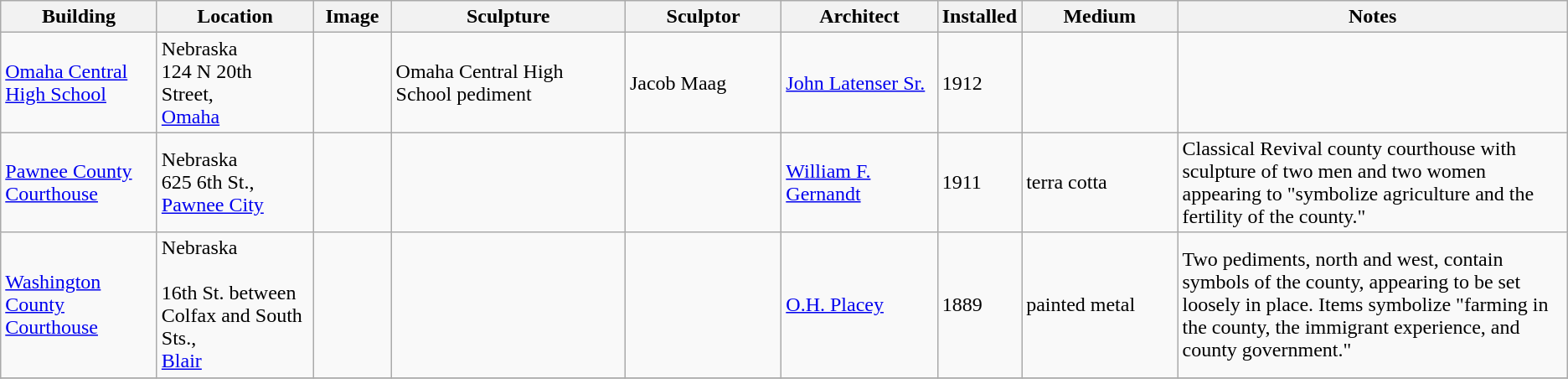<table class="wikitable sortable">
<tr>
<th width="10%">Building</th>
<th width="10%">Location</th>
<th width="5%">Image</th>
<th width="15%">Sculpture</th>
<th width="10%">Sculptor</th>
<th width="10%">Architect</th>
<th width="5%">Installed</th>
<th width="10%">Medium</th>
<th width="25%">Notes</th>
</tr>
<tr>
<td><a href='#'>Omaha Central High School</a></td>
<td>Nebraska<br>124 N 20th Street,<br><a href='#'>Omaha</a></td>
<td></td>
<td>Omaha Central High School pediment</td>
<td>Jacob Maag</td>
<td><a href='#'>John Latenser Sr.</a></td>
<td>1912</td>
<td></td>
<td></td>
</tr>
<tr>
<td><a href='#'>Pawnee County Courthouse</a></td>
<td>Nebraska<br>625 6th St.,<br><a href='#'>Pawnee City</a><br><small></small></td>
<td></td>
<td></td>
<td></td>
<td><a href='#'>William F. Gernandt</a></td>
<td>1911</td>
<td>terra cotta</td>
<td>Classical Revival county courthouse with sculpture of two men and two women appearing to "symbolize agriculture and the fertility of the county."</td>
</tr>
<tr>
<td><a href='#'>Washington County Courthouse</a></td>
<td>Nebraska<br><br>16th St. between Colfax and South Sts.,<br><a href='#'>Blair</a><br><small></small></td>
<td><br></td>
<td></td>
<td></td>
<td><a href='#'>O.H. Placey</a></td>
<td>1889</td>
<td>painted metal</td>
<td>Two pediments, north and west, contain symbols of the county, appearing to be set loosely in place.  Items symbolize "farming in the county, the immigrant experience, and county government."</td>
</tr>
<tr>
</tr>
</table>
